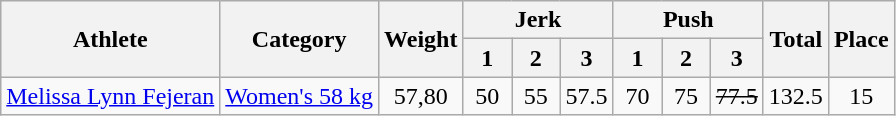<table class="wikitable">
<tr>
<th rowspan=2>Athlete</th>
<th rowspan=2>Category</th>
<th rowspan=2>Weight</th>
<th colspan=3>Jerk</th>
<th colspan=3>Push</th>
<th rowspan=2>Total</th>
<th rowspan=2>Place</th>
</tr>
<tr>
<th width=25>1</th>
<th width=25>2</th>
<th width=25>3</th>
<th width=25>1</th>
<th width=25>2</th>
<th width=25>3</th>
</tr>
<tr align=center>
<td><a href='#'>Melissa Lynn Fejeran</a></td>
<td><a href='#'>Women's 58 kg</a></td>
<td>57,80</td>
<td>50</td>
<td>55</td>
<td>57.5</td>
<td>70</td>
<td>75</td>
<td><s>77.5</s></td>
<td>132.5</td>
<td>15</td>
</tr>
</table>
